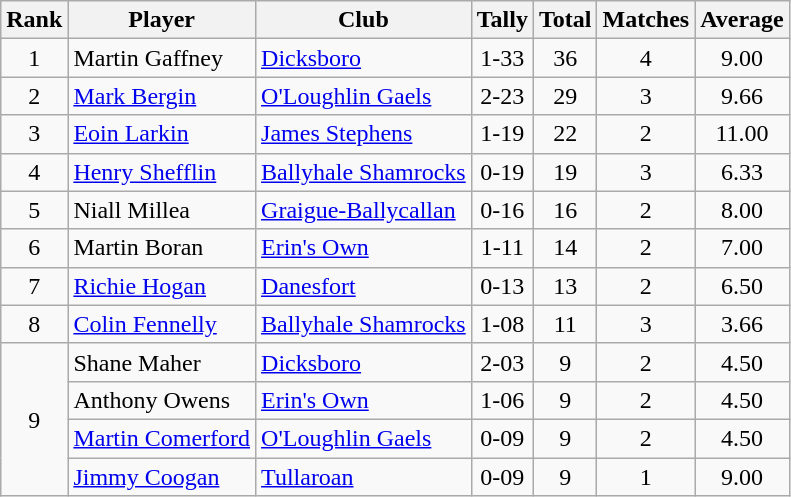<table class="wikitable">
<tr>
<th>Rank</th>
<th>Player</th>
<th>Club</th>
<th>Tally</th>
<th>Total</th>
<th>Matches</th>
<th>Average</th>
</tr>
<tr>
<td rowspan=1 align=center>1</td>
<td>Martin Gaffney</td>
<td><a href='#'>Dicksboro</a></td>
<td align=center>1-33</td>
<td align=center>36</td>
<td align=center>4</td>
<td align=center>9.00</td>
</tr>
<tr>
<td rowspan=1 align=center>2</td>
<td><a href='#'>Mark Bergin</a></td>
<td><a href='#'>O'Loughlin Gaels</a></td>
<td align=center>2-23</td>
<td align=center>29</td>
<td align=center>3</td>
<td align=center>9.66</td>
</tr>
<tr>
<td rowspan=1 align=center>3</td>
<td><a href='#'>Eoin Larkin</a></td>
<td><a href='#'>James Stephens</a></td>
<td align=center>1-19</td>
<td align=center>22</td>
<td align=center>2</td>
<td align=center>11.00</td>
</tr>
<tr>
<td rowspan=1 align=center>4</td>
<td><a href='#'>Henry Shefflin</a></td>
<td><a href='#'>Ballyhale Shamrocks</a></td>
<td align=center>0-19</td>
<td align=center>19</td>
<td align=center>3</td>
<td align=center>6.33</td>
</tr>
<tr>
<td rowspan=1 align=center>5</td>
<td>Niall Millea</td>
<td><a href='#'>Graigue-Ballycallan</a></td>
<td align=center>0-16</td>
<td align=center>16</td>
<td align=center>2</td>
<td align=center>8.00</td>
</tr>
<tr>
<td rowspan=1 align=center>6</td>
<td>Martin Boran</td>
<td><a href='#'>Erin's Own</a></td>
<td align=center>1-11</td>
<td align=center>14</td>
<td align=center>2</td>
<td align=center>7.00</td>
</tr>
<tr>
<td rowspan=1 align=center>7</td>
<td><a href='#'>Richie Hogan</a></td>
<td><a href='#'>Danesfort</a></td>
<td align=center>0-13</td>
<td align=center>13</td>
<td align=center>2</td>
<td align=center>6.50</td>
</tr>
<tr>
<td rowspan=1 align=center>8</td>
<td><a href='#'>Colin Fennelly</a></td>
<td><a href='#'>Ballyhale Shamrocks</a></td>
<td align=center>1-08</td>
<td align=center>11</td>
<td align=center>3</td>
<td align=center>3.66</td>
</tr>
<tr>
<td rowspan=4 align=center>9</td>
<td>Shane Maher</td>
<td><a href='#'>Dicksboro</a></td>
<td align=center>2-03</td>
<td align=center>9</td>
<td align=center>2</td>
<td align=center>4.50</td>
</tr>
<tr>
<td>Anthony Owens</td>
<td><a href='#'>Erin's Own</a></td>
<td align=center>1-06</td>
<td align=center>9</td>
<td align=center>2</td>
<td align=center>4.50</td>
</tr>
<tr>
<td><a href='#'>Martin Comerford</a></td>
<td><a href='#'>O'Loughlin Gaels</a></td>
<td align=center>0-09</td>
<td align=center>9</td>
<td align=center>2</td>
<td align=center>4.50</td>
</tr>
<tr>
<td><a href='#'>Jimmy Coogan</a></td>
<td><a href='#'>Tullaroan</a></td>
<td align=center>0-09</td>
<td align=center>9</td>
<td align=center>1</td>
<td align=center>9.00</td>
</tr>
</table>
